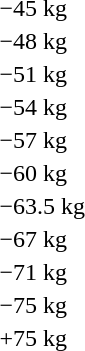<table>
<tr>
<td rowspan=2>−45 kg</td>
<td rowspan=2></td>
<td rowspan=2></td>
<td></td>
</tr>
<tr>
<td></td>
</tr>
<tr>
<td rowspan=2>−48 kg</td>
<td rowspan=2></td>
<td rowspan=2></td>
<td></td>
</tr>
<tr>
<td></td>
</tr>
<tr>
<td rowspan=2>−51 kg</td>
<td rowspan=2></td>
<td rowspan=2></td>
<td></td>
</tr>
<tr>
<td></td>
</tr>
<tr>
<td rowspan=2>−54 kg</td>
<td rowspan=2></td>
<td rowspan=2></td>
<td></td>
</tr>
<tr>
<td></td>
</tr>
<tr>
<td rowspan=2>−57 kg</td>
<td rowspan=2></td>
<td rowspan=2></td>
<td></td>
</tr>
<tr>
<td></td>
</tr>
<tr>
<td rowspan=2>−60 kg</td>
<td rowspan=2></td>
<td rowspan=2></td>
<td></td>
</tr>
<tr>
<td></td>
</tr>
<tr>
<td rowspan=2>−63.5 kg</td>
<td rowspan=2></td>
<td rowspan=2></td>
<td></td>
</tr>
<tr>
<td></td>
</tr>
<tr>
<td rowspan=2>−67 kg</td>
<td rowspan=2></td>
<td rowspan=2></td>
<td></td>
</tr>
<tr>
<td></td>
</tr>
<tr>
<td rowspan=2>−71 kg</td>
<td rowspan=2></td>
<td rowspan=2></td>
<td></td>
</tr>
<tr>
<td></td>
</tr>
<tr>
<td rowspan=2>−75 kg</td>
<td rowspan=2></td>
<td rowspan=2></td>
<td></td>
</tr>
<tr>
<td></td>
</tr>
<tr>
<td rowspan=2>+75 kg</td>
<td rowspan=2></td>
<td rowspan=2></td>
<td></td>
</tr>
<tr>
<td></td>
</tr>
</table>
